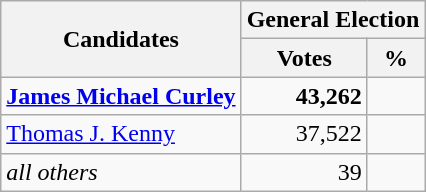<table class=wikitable>
<tr>
<th colspan=1 rowspan=2><strong>Candidates</strong></th>
<th colspan=2><strong>General Election</strong></th>
</tr>
<tr>
<th>Votes</th>
<th>%</th>
</tr>
<tr>
<td><strong><a href='#'>James Michael Curley</a></strong></td>
<td align="right"><strong>43,262</strong></td>
<td align="right"><strong></strong></td>
</tr>
<tr>
<td><a href='#'>Thomas J. Kenny</a></td>
<td align="right">37,522</td>
<td align="right"></td>
</tr>
<tr>
<td><em>all others</em></td>
<td align="right">39</td>
<td align="right"></td>
</tr>
</table>
